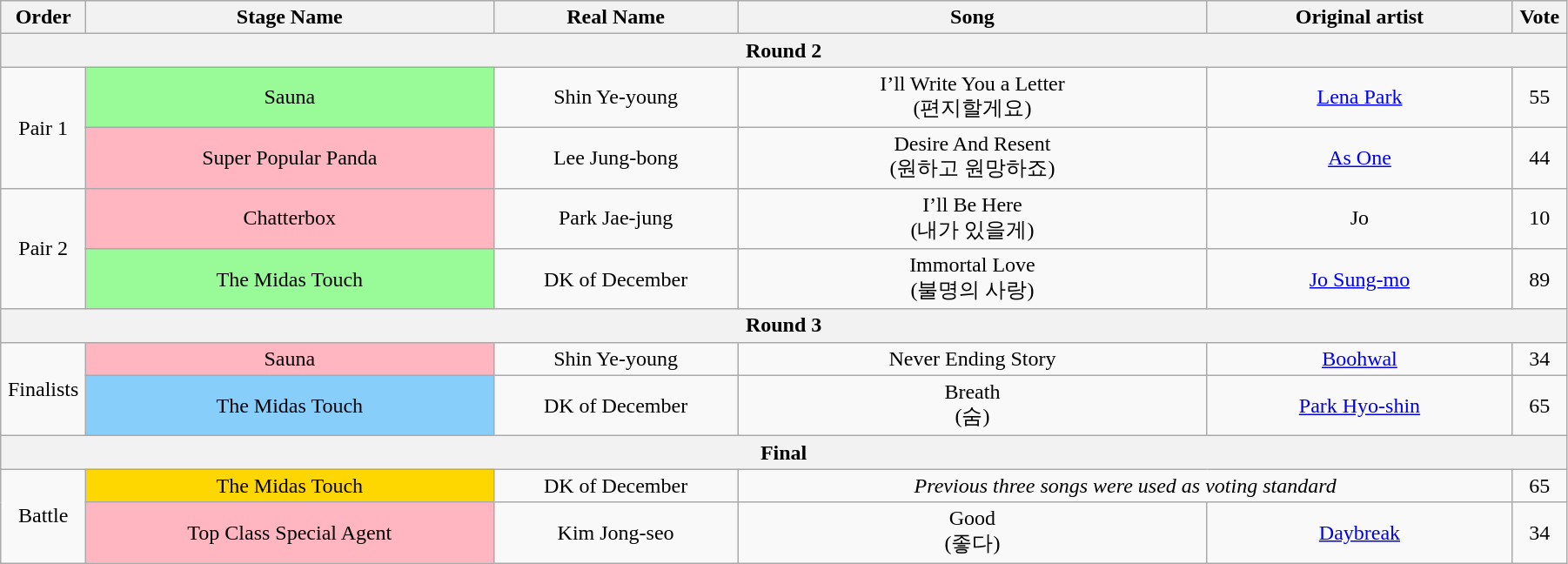<table class="wikitable" style="text-align:center; width:95%;">
<tr>
<th style="width:1%">Order</th>
<th style="width:20%;">Stage Name</th>
<th style="width:12%">Real Name</th>
<th style="width:23%;">Song</th>
<th style="width:15%;">Original artist</th>
<th style="width:1%;">Vote</th>
</tr>
<tr>
<th colspan=6>Round 2</th>
</tr>
<tr>
<td rowspan=2>Pair 1</td>
<td bgcolor="palegreen">Sauna</td>
<td>Shin Ye-young</td>
<td>I’ll Write You a Letter<br>(편지할게요)</td>
<td><a href='#'>Lena Park</a></td>
<td>55</td>
</tr>
<tr>
<td bgcolor="lightpink">Super Popular Panda</td>
<td>Lee Jung-bong</td>
<td>Desire And Resent<br>(원하고 원망하죠)</td>
<td><a href='#'>As One</a></td>
<td>44</td>
</tr>
<tr>
<td rowspan=2>Pair 2</td>
<td bgcolor="lightpink">Chatterbox</td>
<td>Park Jae-jung</td>
<td>I’ll Be Here<br>(내가 있을게)</td>
<td>Jo</td>
<td>10</td>
</tr>
<tr>
<td bgcolor="palegreen">The Midas Touch</td>
<td>DK of December</td>
<td>Immortal Love<br>(불명의 사랑)</td>
<td><a href='#'>Jo Sung-mo</a></td>
<td>89</td>
</tr>
<tr>
<th colspan=6>Round 3</th>
</tr>
<tr>
<td rowspan=2>Finalists</td>
<td bgcolor="lightpink">Sauna</td>
<td>Shin Ye-young</td>
<td>Never Ending Story</td>
<td><a href='#'>Boohwal</a></td>
<td>34</td>
</tr>
<tr>
<td bgcolor="lightskyblue">The Midas Touch</td>
<td>DK of December</td>
<td>Breath<br>(숨)</td>
<td><a href='#'>Park Hyo-shin</a></td>
<td>65</td>
</tr>
<tr>
<th colspan=6>Final</th>
</tr>
<tr>
<td rowspan=2>Battle</td>
<td bgcolor="gold">The Midas Touch</td>
<td>DK of December</td>
<td colspan=2><em>Previous three songs were used as voting standard</em></td>
<td>65</td>
</tr>
<tr>
<td bgcolor="lightpink">Top Class Special Agent</td>
<td>Kim Jong-seo</td>
<td>Good<br>(좋다)</td>
<td><a href='#'>Daybreak</a></td>
<td>34</td>
</tr>
</table>
